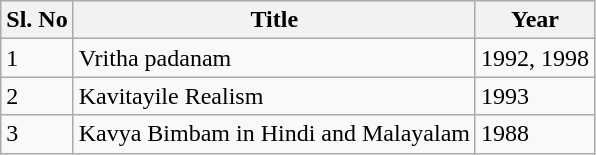<table class="wikitable">
<tr>
<th>Sl. No</th>
<th>Title</th>
<th>Year</th>
</tr>
<tr>
<td>1</td>
<td>Vritha padanam</td>
<td>1992, 1998</td>
</tr>
<tr>
<td>2</td>
<td>Kavitayile Realism</td>
<td>1993</td>
</tr>
<tr>
<td>3</td>
<td>Kavya Bimbam in Hindi and Malayalam</td>
<td>1988</td>
</tr>
</table>
